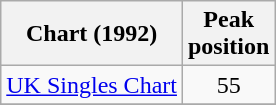<table class="wikitable">
<tr>
<th>Chart (1992)</th>
<th>Peak<br>position</th>
</tr>
<tr>
<td align="left"><a href='#'>UK Singles Chart</a></td>
<td align="center">55</td>
</tr>
<tr>
</tr>
</table>
